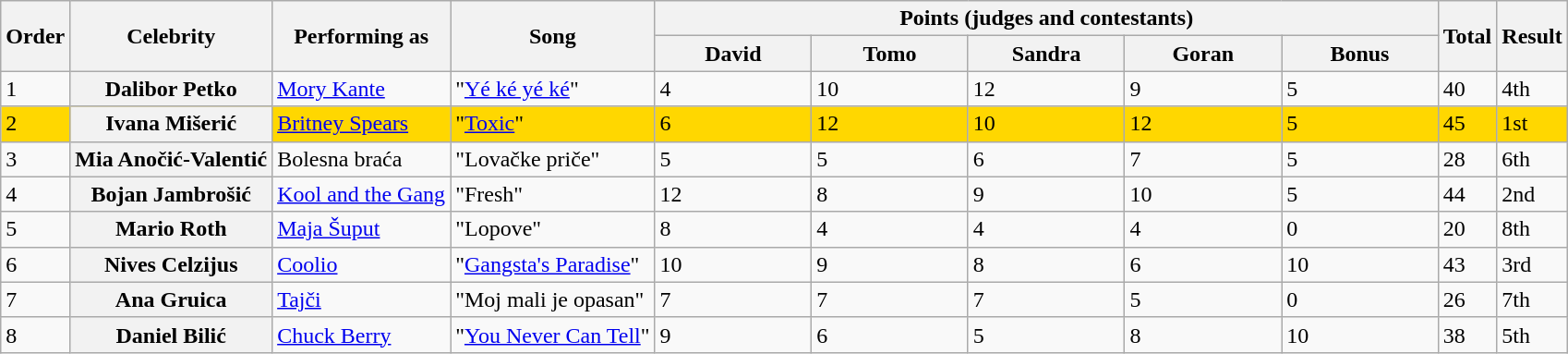<table class=wikitable>
<tr>
<th rowspan="2">Order</th>
<th rowspan="2">Celebrity</th>
<th rowspan="2">Performing as</th>
<th rowspan="2">Song</th>
<th colspan="5" style="width:50%;">Points (judges and contestants)</th>
<th rowspan="2">Total</th>
<th rowspan="2">Result</th>
</tr>
<tr>
<th style="width:10%;">David</th>
<th style="width:10%;">Tomo</th>
<th style="width:10%;">Sandra</th>
<th style="width:10%;">Goran</th>
<th style="width:10%;">Bonus</th>
</tr>
<tr>
<td>1</td>
<th scope="row">Dalibor Petko</th>
<td><a href='#'>Mory Kante</a></td>
<td>"<a href='#'>Yé ké yé ké</a>"</td>
<td>4</td>
<td>10</td>
<td>12</td>
<td>9</td>
<td>5</td>
<td>40</td>
<td>4th</td>
</tr>
<tr bgcolor="gold">
<td>2</td>
<th scope="row">Ivana Mišerić</th>
<td><a href='#'>Britney Spears</a></td>
<td>"<a href='#'>Toxic</a>"</td>
<td>6</td>
<td>12</td>
<td>10</td>
<td>12</td>
<td>5</td>
<td>45</td>
<td>1st</td>
</tr>
<tr>
<td>3</td>
<th scope="row">Mia Anočić-Valentić</th>
<td>Bolesna braća</td>
<td>"Lovačke priče"</td>
<td>5</td>
<td>5</td>
<td>6</td>
<td>7</td>
<td>5</td>
<td>28</td>
<td>6th</td>
</tr>
<tr>
<td>4</td>
<th scope="row">Bojan Jambrošić</th>
<td><a href='#'>Kool and the Gang</a></td>
<td>"Fresh"</td>
<td>12</td>
<td>8</td>
<td>9</td>
<td>10</td>
<td>5</td>
<td>44</td>
<td>2nd</td>
</tr>
<tr>
<td>5</td>
<th scope="row">Mario Roth</th>
<td><a href='#'>Maja Šuput</a></td>
<td>"Lopove"</td>
<td>8</td>
<td>4</td>
<td>4</td>
<td>4</td>
<td>0</td>
<td>20</td>
<td>8th</td>
</tr>
<tr>
<td>6</td>
<th scope="row">Nives Celzijus</th>
<td><a href='#'>Coolio</a></td>
<td>"<a href='#'>Gangsta's Paradise</a>"</td>
<td>10</td>
<td>9</td>
<td>8</td>
<td>6</td>
<td>10</td>
<td>43</td>
<td>3rd</td>
</tr>
<tr>
<td>7</td>
<th scope="row">Ana Gruica</th>
<td><a href='#'>Tajči</a></td>
<td>"Moj mali je opasan"</td>
<td>7</td>
<td>7</td>
<td>7</td>
<td>5</td>
<td>0</td>
<td>26</td>
<td>7th</td>
</tr>
<tr>
<td>8</td>
<th scope="row">Daniel Bilić</th>
<td><a href='#'>Chuck Berry</a></td>
<td>"<a href='#'>You Never Can Tell</a>"</td>
<td>9</td>
<td>6</td>
<td>5</td>
<td>8</td>
<td>10</td>
<td>38</td>
<td>5th</td>
</tr>
</table>
